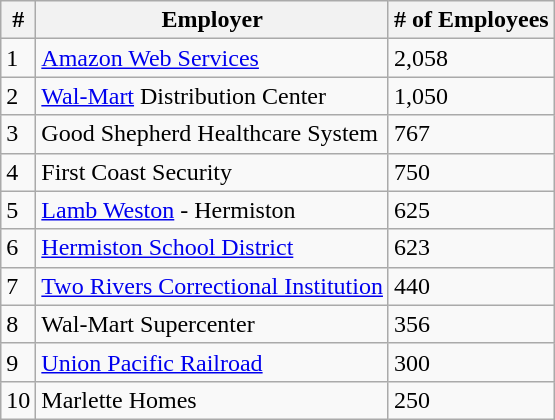<table class="wikitable">
<tr>
<th>#</th>
<th>Employer</th>
<th># of Employees</th>
</tr>
<tr>
<td>1</td>
<td><a href='#'>Amazon Web Services</a></td>
<td>2,058</td>
</tr>
<tr>
<td>2</td>
<td><a href='#'>Wal-Mart</a> Distribution Center</td>
<td>1,050</td>
</tr>
<tr>
<td>3</td>
<td>Good Shepherd Healthcare System</td>
<td>767</td>
</tr>
<tr>
<td>4</td>
<td>First Coast Security</td>
<td>750</td>
</tr>
<tr>
<td>5</td>
<td><a href='#'>Lamb Weston</a> - Hermiston</td>
<td>625</td>
</tr>
<tr>
<td>6</td>
<td><a href='#'>Hermiston School District</a></td>
<td>623</td>
</tr>
<tr>
<td>7</td>
<td><a href='#'>Two Rivers Correctional Institution</a></td>
<td>440</td>
</tr>
<tr>
<td>8</td>
<td>Wal-Mart Supercenter</td>
<td>356</td>
</tr>
<tr>
<td>9</td>
<td><a href='#'>Union Pacific Railroad</a></td>
<td>300</td>
</tr>
<tr>
<td>10</td>
<td>Marlette Homes</td>
<td>250</td>
</tr>
</table>
